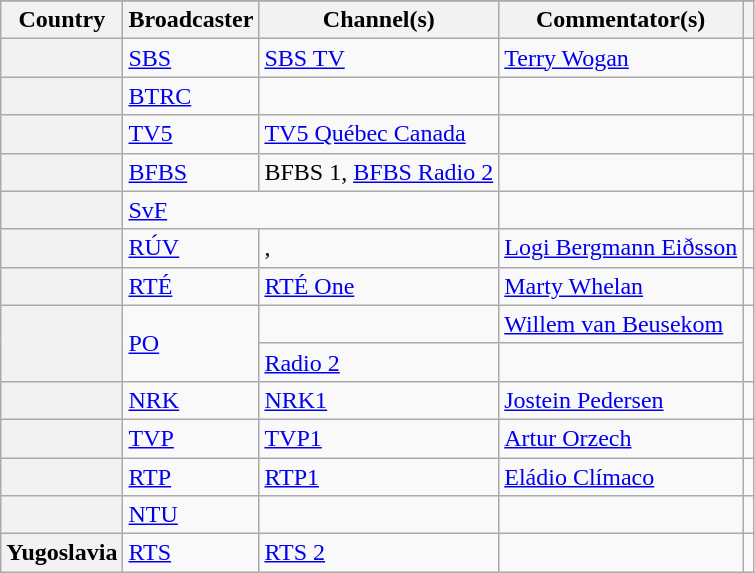<table class="wikitable plainrowheaders">
<tr>
</tr>
<tr>
<th scope="col">Country</th>
<th scope="col">Broadcaster</th>
<th scope="col">Channel(s)</th>
<th scope="col">Commentator(s)</th>
<th scope="col"></th>
</tr>
<tr>
<th scope="row"></th>
<td><a href='#'>SBS</a></td>
<td><a href='#'>SBS TV</a></td>
<td><a href='#'>Terry Wogan</a></td>
<td style="text-align:center"></td>
</tr>
<tr>
<th scope="row"></th>
<td><a href='#'>BTRC</a></td>
<td></td>
<td></td>
<td style="text-align:center"></td>
</tr>
<tr>
<th scope="row"></th>
<td><a href='#'>TV5</a></td>
<td><a href='#'>TV5 Québec Canada</a></td>
<td></td>
<td style="text-align:center"></td>
</tr>
<tr>
<th scope="row"></th>
<td><a href='#'>BFBS</a></td>
<td>BFBS 1, <a href='#'>BFBS Radio 2</a></td>
<td></td>
<td style="text-align:center"></td>
</tr>
<tr>
<th scope="row"></th>
<td colspan="2"><a href='#'>SvF</a></td>
<td></td>
<td style="text-align:center"></td>
</tr>
<tr>
<th scope="row"></th>
<td><a href='#'>RÚV</a></td>
<td>, </td>
<td><a href='#'>Logi Bergmann Eiðsson</a></td>
<td style="text-align:center"></td>
</tr>
<tr>
<th scope="row"></th>
<td><a href='#'>RTÉ</a></td>
<td><a href='#'>RTÉ One</a></td>
<td><a href='#'>Marty Whelan</a></td>
<td style="text-align:center"></td>
</tr>
<tr>
<th scope="rowgroup" rowspan="2"></th>
<td rowspan="2"><a href='#'>PO</a></td>
<td></td>
<td><a href='#'>Willem van Beusekom</a></td>
<td style="text-align:center" rowspan="2"></td>
</tr>
<tr>
<td><a href='#'>Radio 2</a></td>
<td></td>
</tr>
<tr>
<th scope="row"></th>
<td><a href='#'>NRK</a></td>
<td><a href='#'>NRK1</a></td>
<td><a href='#'>Jostein Pedersen</a></td>
<td style="text-align:center"></td>
</tr>
<tr>
<th scope="row"></th>
<td><a href='#'>TVP</a></td>
<td><a href='#'>TVP1</a></td>
<td><a href='#'>Artur Orzech</a></td>
<td style="text-align:center"></td>
</tr>
<tr>
<th scope="row"></th>
<td><a href='#'>RTP</a></td>
<td><a href='#'>RTP1</a></td>
<td><a href='#'>Eládio Clímaco</a></td>
<td style="text-align:center"></td>
</tr>
<tr>
<th scope="row"></th>
<td><a href='#'>NTU</a></td>
<td></td>
<td></td>
<td style="text-align:center"></td>
</tr>
<tr>
<th scope="row"> Yugoslavia</th>
<td><a href='#'>RTS</a></td>
<td><a href='#'>RTS 2</a></td>
<td></td>
<td style="text-align:center"></td>
</tr>
</table>
